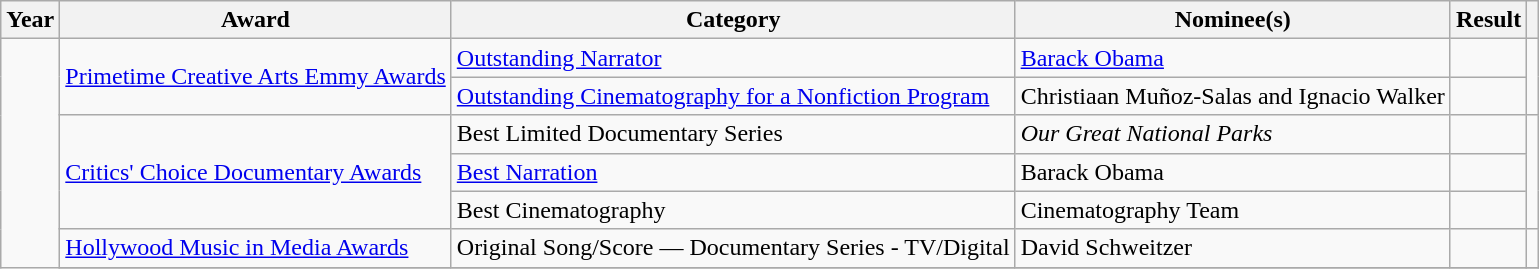<table class="wikitable sortable plainrowheaders">
<tr>
<th>Year</th>
<th>Award</th>
<th>Category</th>
<th>Nominee(s)</th>
<th>Result</th>
<th></th>
</tr>
<tr>
<td rowspan="7"></td>
<td rowspan="2"><a href='#'>Primetime Creative Arts Emmy Awards</a></td>
<td><a href='#'>Outstanding Narrator</a></td>
<td><a href='#'>Barack Obama</a> </td>
<td></td>
<td align="center" rowspan="2"></td>
</tr>
<tr>
<td><a href='#'>Outstanding Cinematography for a Nonfiction Program</a></td>
<td>Christiaan Muñoz-Salas and Ignacio Walker </td>
<td></td>
</tr>
<tr>
<td rowspan="3"><a href='#'>Critics' Choice Documentary Awards</a></td>
<td>Best Limited Documentary Series</td>
<td><em>Our Great National Parks</em></td>
<td></td>
<td align="center" rowspan="3"></td>
</tr>
<tr>
<td><a href='#'>Best Narration</a></td>
<td>Barack Obama</td>
<td></td>
</tr>
<tr>
<td>Best Cinematography</td>
<td>Cinematography Team</td>
<td></td>
</tr>
<tr>
<td><a href='#'>Hollywood Music in Media Awards</a></td>
<td>Original Song/Score — Documentary Series - TV/Digital</td>
<td>David Schweitzer</td>
<td></td>
<td align="center"></td>
</tr>
<tr>
</tr>
</table>
